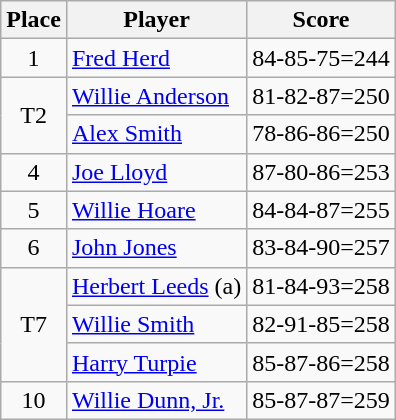<table class=wikitable>
<tr>
<th>Place</th>
<th>Player</th>
<th>Score</th>
</tr>
<tr>
<td align=center>1</td>
<td> <a href='#'>Fred Herd</a></td>
<td>84-85-75=244</td>
</tr>
<tr>
<td rowspan=2 align=center>T2</td>
<td> <a href='#'>Willie Anderson</a></td>
<td>81-82-87=250</td>
</tr>
<tr>
<td> <a href='#'>Alex Smith</a></td>
<td>78-86-86=250</td>
</tr>
<tr>
<td align=center>4</td>
<td> <a href='#'>Joe Lloyd</a></td>
<td>87-80-86=253</td>
</tr>
<tr>
<td align=center>5</td>
<td> <a href='#'>Willie Hoare</a></td>
<td>84-84-87=255</td>
</tr>
<tr>
<td align=center>6</td>
<td> <a href='#'>John Jones</a></td>
<td>83-84-90=257</td>
</tr>
<tr>
<td rowspan=3 align=center>T7</td>
<td> <a href='#'>Herbert Leeds</a> (a)</td>
<td>81-84-93=258</td>
</tr>
<tr>
<td> <a href='#'>Willie Smith</a></td>
<td>82-91-85=258</td>
</tr>
<tr>
<td> <a href='#'>Harry Turpie</a></td>
<td>85-87-86=258</td>
</tr>
<tr>
<td align=center>10</td>
<td> <a href='#'>Willie Dunn, Jr.</a></td>
<td>85-87-87=259</td>
</tr>
</table>
